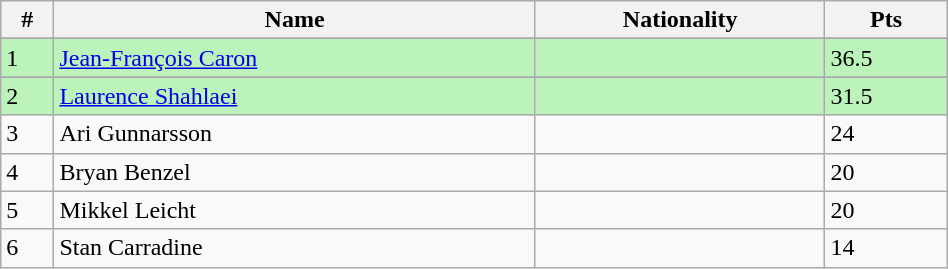<table class="wikitable" style="display: inline-table; width: 50%;">
<tr>
<th>#</th>
<th>Name</th>
<th>Nationality</th>
<th>Pts</th>
</tr>
<tr>
</tr>
<tr bgcolor=bbf3bb>
<td>1</td>
<td><a href='#'>Jean-François Caron</a></td>
<td></td>
<td>36.5</td>
</tr>
<tr>
</tr>
<tr bgcolor=bbf3bb>
<td>2</td>
<td><a href='#'>Laurence Shahlaei</a></td>
<td></td>
<td>31.5</td>
</tr>
<tr>
<td>3</td>
<td>Ari Gunnarsson</td>
<td></td>
<td>24</td>
</tr>
<tr>
<td>4</td>
<td>Bryan Benzel</td>
<td></td>
<td>20</td>
</tr>
<tr>
<td>5</td>
<td>Mikkel Leicht</td>
<td></td>
<td>20</td>
</tr>
<tr>
<td>6</td>
<td>Stan Carradine</td>
<td></td>
<td>14</td>
</tr>
</table>
